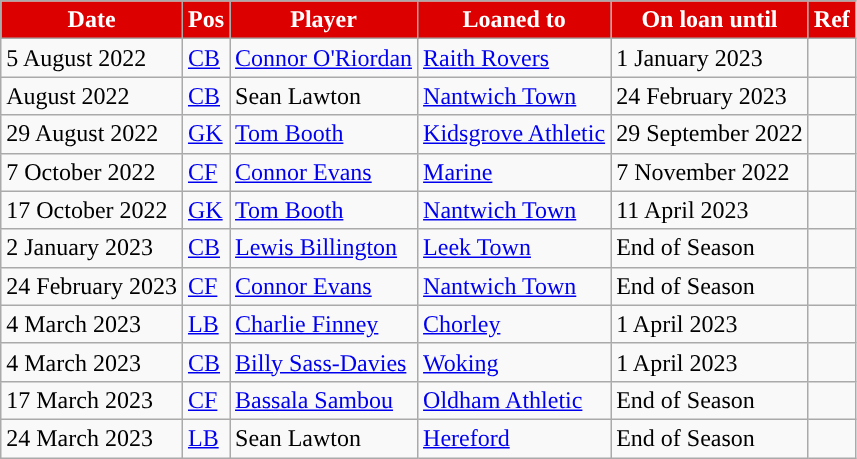<table class="wikitable plainrowheaders sortable">
<tr>
<th style="background:#DD0000; color:#ffffff; ">Date</th>
<th style="background:#DD0000; color:#ffffff; ">Pos</th>
<th style="background:#DD0000; color:#ffffff; ">Player</th>
<th style="background:#DD0000; color:#ffffff; ">Loaned to</th>
<th style="background:#DD0000; color:#ffffff; ">On loan until</th>
<th style="background:#DD0000; color:#ffffff; ">Ref</th>
</tr>
<tr>
<td>5 August 2022</td>
<td><a href='#'>CB</a></td>
<td> <a href='#'>Connor O'Riordan</a></td>
<td> <a href='#'>Raith Rovers</a></td>
<td>1 January 2023</td>
<td></td>
</tr>
<tr>
<td>August 2022</td>
<td><a href='#'>CB</a></td>
<td> Sean Lawton</td>
<td> <a href='#'>Nantwich Town</a></td>
<td>24 February 2023</td>
<td></td>
</tr>
<tr>
<td>29 August 2022</td>
<td><a href='#'>GK</a></td>
<td> <a href='#'>Tom Booth</a></td>
<td> <a href='#'>Kidsgrove Athletic</a></td>
<td>29 September 2022</td>
<td></td>
</tr>
<tr>
<td>7 October 2022</td>
<td><a href='#'>CF</a></td>
<td> <a href='#'>Connor Evans</a></td>
<td> <a href='#'>Marine</a></td>
<td>7 November 2022</td>
<td></td>
</tr>
<tr>
<td>17 October 2022</td>
<td><a href='#'>GK</a></td>
<td> <a href='#'>Tom Booth</a></td>
<td> <a href='#'>Nantwich Town</a></td>
<td>11 April 2023</td>
<td></td>
</tr>
<tr>
<td>2 January 2023</td>
<td><a href='#'>CB</a></td>
<td> <a href='#'>Lewis Billington</a></td>
<td> <a href='#'>Leek Town</a></td>
<td>End of Season</td>
<td></td>
</tr>
<tr>
<td>24 February 2023</td>
<td><a href='#'>CF</a></td>
<td> <a href='#'>Connor Evans</a></td>
<td> <a href='#'>Nantwich Town</a></td>
<td>End of Season</td>
<td></td>
</tr>
<tr>
<td>4 March 2023</td>
<td><a href='#'>LB</a></td>
<td> <a href='#'>Charlie Finney</a></td>
<td> <a href='#'>Chorley</a></td>
<td>1 April 2023</td>
<td></td>
</tr>
<tr>
<td>4 March 2023</td>
<td><a href='#'>CB</a></td>
<td> <a href='#'>Billy Sass-Davies</a></td>
<td> <a href='#'>Woking</a></td>
<td>1 April 2023</td>
<td></td>
</tr>
<tr>
<td>17 March 2023</td>
<td><a href='#'>CF</a></td>
<td> <a href='#'>Bassala Sambou</a></td>
<td> <a href='#'>Oldham Athletic</a></td>
<td>End of Season</td>
<td></td>
</tr>
<tr>
<td>24 March 2023</td>
<td><a href='#'>LB</a></td>
<td> Sean Lawton</td>
<td> <a href='#'>Hereford</a></td>
<td>End of Season</td>
<td></td>
</tr>
</table>
